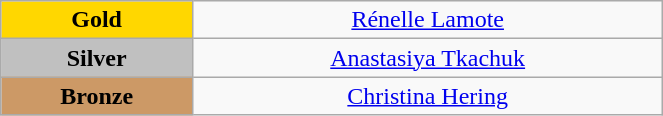<table class="wikitable" style="text-align:center; " width="35%">
<tr>
<td bgcolor="gold"><strong>Gold</strong></td>
<td><a href='#'>Rénelle Lamote</a><br>  <small><em></em></small></td>
</tr>
<tr>
<td bgcolor="silver"><strong>Silver</strong></td>
<td><a href='#'>Anastasiya Tkachuk</a><br>  <small><em></em></small></td>
</tr>
<tr>
<td bgcolor="CC9966"><strong>Bronze</strong></td>
<td><a href='#'>Christina Hering</a><br>  <small><em></em></small></td>
</tr>
</table>
